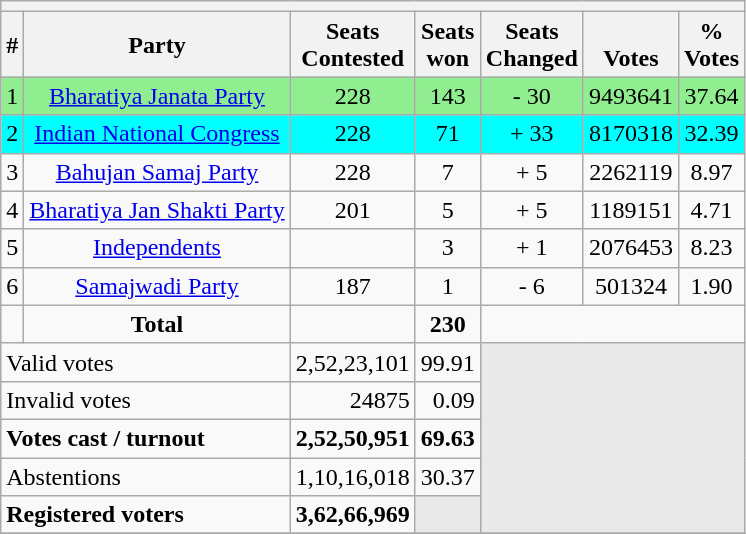<table class="wikitable sortable" style="text-align:center;">
<tr>
<th colspan=10></th>
</tr>
<tr>
<th>#</th>
<th>Party</th>
<th>Seats<br>Contested</th>
<th>Seats<br>won</th>
<th>Seats<br> Changed</th>
<th><br>Votes</th>
<th>%<br>Votes</th>
</tr>
<tr style="background: #90EE90;">
<td>1</td>
<td><a href='#'>Bharatiya Janata Party</a></td>
<td>228</td>
<td>143</td>
<td>- 30</td>
<td>9493641</td>
<td>37.64</td>
</tr>
<tr style="background: cyan;">
<td>2</td>
<td><a href='#'>Indian National Congress</a></td>
<td>228</td>
<td>71</td>
<td>+ 33</td>
<td>8170318</td>
<td>32.39</td>
</tr>
<tr>
<td>3</td>
<td><a href='#'>Bahujan Samaj Party</a></td>
<td>228</td>
<td>7</td>
<td>+ 5</td>
<td>2262119</td>
<td>8.97</td>
</tr>
<tr>
<td>4</td>
<td><a href='#'>Bharatiya Jan Shakti Party</a></td>
<td>201</td>
<td>5</td>
<td>+ 5</td>
<td>1189151</td>
<td>4.71</td>
</tr>
<tr>
<td>5</td>
<td><a href='#'>Independents</a></td>
<td></td>
<td>3</td>
<td>+ 1</td>
<td>2076453</td>
<td>8.23</td>
</tr>
<tr>
<td>6</td>
<td><a href='#'>Samajwadi Party</a></td>
<td>187</td>
<td>1</td>
<td>- 6</td>
<td>501324</td>
<td>1.90</td>
</tr>
<tr>
<td></td>
<td><strong>Total</strong></td>
<td></td>
<td><strong>230</strong></td>
</tr>
<tr>
<td colspan="2" style="text-align:left; ">Valid votes</td>
<td>2,52,23,101</td>
<td>99.91</td>
<td colspan="5" rowspan="5" style="background-color:#E9E9E9"></td>
</tr>
<tr style="text-align:right">
<td colspan="2" style="text-align:left; ">Invalid votes</td>
<td>24875</td>
<td>0.09</td>
</tr>
<tr style="text-align:right">
<td colspan="2" style="text-align:left; "><strong>Votes cast / turnout</strong></td>
<td><strong>2,52,50,951</strong></td>
<td><strong>69.63</strong></td>
</tr>
<tr style="text-align:right">
<td colspan="2" style="text-align:left; ">Abstentions</td>
<td>1,10,16,018</td>
<td>30.37</td>
</tr>
<tr style="text-align:right">
<td colspan="2" style="text-align:left; "><strong>Registered voters</strong></td>
<td><strong>3,62,66,969 </strong></td>
<td colspan="1" style="background-color:#E9E9E9"></td>
</tr>
<tr>
</tr>
</table>
